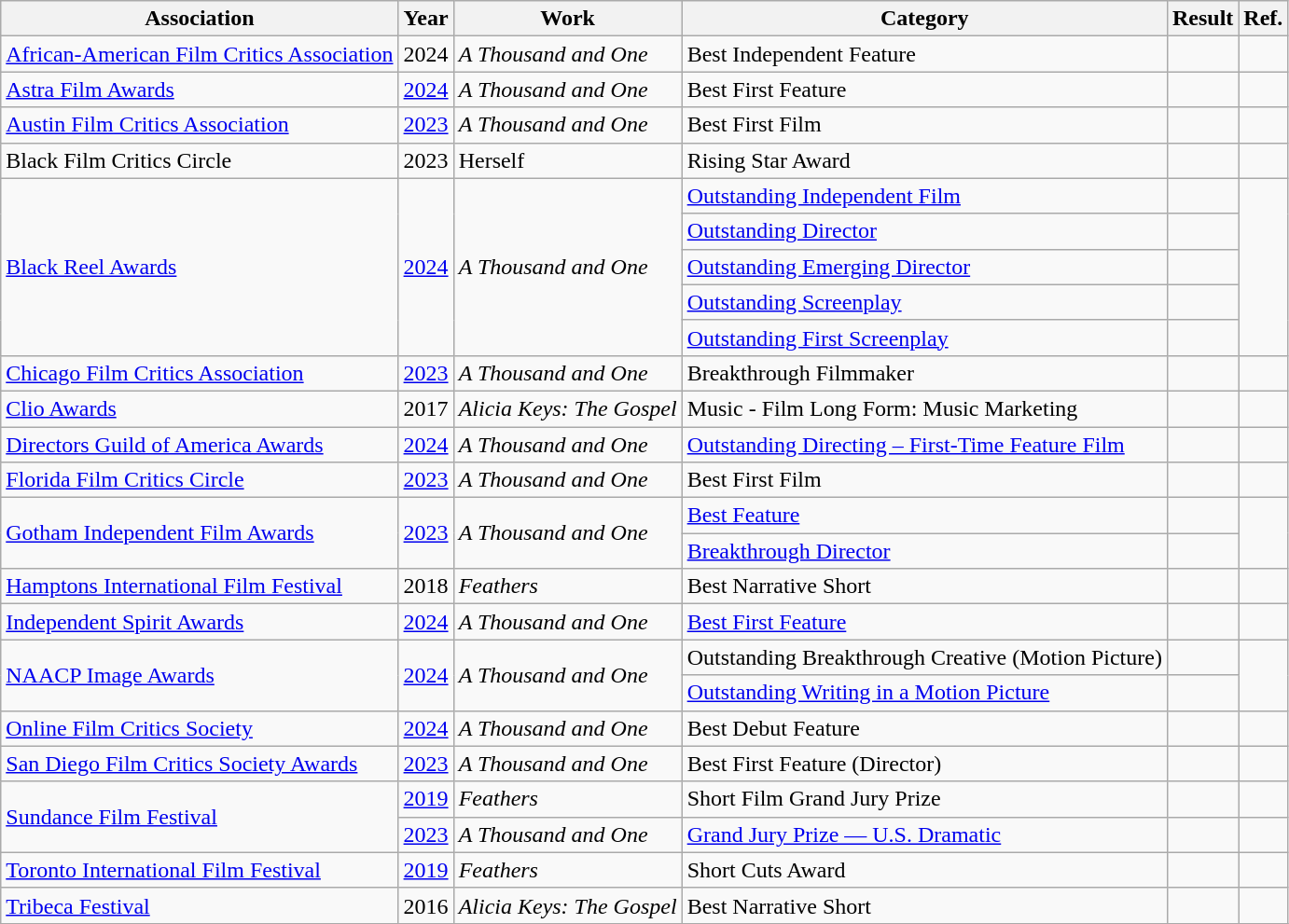<table class="wikitable">
<tr>
<th>Association</th>
<th>Year</th>
<th>Work</th>
<th>Category</th>
<th>Result</th>
<th>Ref.</th>
</tr>
<tr>
<td scope="row"><a href='#'>African-American Film Critics Association</a></td>
<td>2024</td>
<td><em>A Thousand and One</em></td>
<td>Best Independent Feature</td>
<td></td>
<td></td>
</tr>
<tr>
<td scope="row"><a href='#'>Astra Film Awards</a></td>
<td><a href='#'>2024</a></td>
<td><em>A Thousand and One</em></td>
<td>Best First Feature</td>
<td></td>
<td></td>
</tr>
<tr>
<td scope="row"><a href='#'>Austin Film Critics Association</a></td>
<td><a href='#'>2023</a></td>
<td><em>A Thousand and One</em></td>
<td>Best First Film</td>
<td></td>
<td></td>
</tr>
<tr>
<td scope="row">Black Film Critics Circle</td>
<td>2023</td>
<td>Herself</td>
<td>Rising Star Award</td>
<td></td>
<td></td>
</tr>
<tr>
<td rowspan="5" scope="row"><a href='#'>Black Reel Awards</a></td>
<td rowspan="5"><a href='#'>2024</a></td>
<td rowspan=5><em>A Thousand and One</em></td>
<td><a href='#'>Outstanding Independent Film</a></td>
<td></td>
<td rowspan=5></td>
</tr>
<tr>
<td><a href='#'>Outstanding Director</a></td>
<td></td>
</tr>
<tr>
<td><a href='#'>Outstanding Emerging Director</a></td>
<td></td>
</tr>
<tr>
<td><a href='#'>Outstanding Screenplay</a></td>
<td></td>
</tr>
<tr>
<td><a href='#'>Outstanding First Screenplay</a></td>
<td></td>
</tr>
<tr>
<td scope="row"><a href='#'>Chicago Film Critics Association</a></td>
<td><a href='#'>2023</a></td>
<td><em>A Thousand and One</em></td>
<td>Breakthrough Filmmaker</td>
<td></td>
<td></td>
</tr>
<tr>
<td scope="row"><a href='#'>Clio Awards</a></td>
<td>2017</td>
<td><em>Alicia Keys: The Gospel</em></td>
<td>Music - Film Long Form: Music Marketing</td>
<td></td>
<td></td>
</tr>
<tr>
<td scope="row"><a href='#'>Directors Guild of America Awards</a></td>
<td><a href='#'>2024</a></td>
<td><em>A Thousand and One</em></td>
<td><a href='#'>Outstanding Directing – First-Time Feature Film</a></td>
<td></td>
<td></td>
</tr>
<tr>
<td scope="row"><a href='#'>Florida Film Critics Circle</a></td>
<td><a href='#'>2023</a></td>
<td><em>A Thousand and One</em></td>
<td>Best First Film</td>
<td></td>
<td></td>
</tr>
<tr>
<td rowspan="2" scope="row"><a href='#'>Gotham Independent Film Awards</a></td>
<td rowspan="2"><a href='#'>2023</a></td>
<td rowspan=2><em>A Thousand and One</em></td>
<td><a href='#'>Best Feature</a></td>
<td></td>
<td rowspan=2></td>
</tr>
<tr>
<td><a href='#'>Breakthrough Director</a></td>
<td></td>
</tr>
<tr>
<td scope="row"><a href='#'>Hamptons International Film Festival</a></td>
<td>2018</td>
<td><em>Feathers</em></td>
<td>Best Narrative Short</td>
<td></td>
<td></td>
</tr>
<tr>
<td scope="row"><a href='#'>Independent Spirit Awards</a></td>
<td><a href='#'>2024</a></td>
<td><em>A Thousand and One</em></td>
<td><a href='#'>Best First Feature</a></td>
<td></td>
<td></td>
</tr>
<tr>
<td rowspan="2" scope="row"><a href='#'>NAACP Image Awards</a></td>
<td rowspan="2"><a href='#'>2024</a></td>
<td rowspan=2><em>A Thousand and One</em></td>
<td>Outstanding Breakthrough Creative (Motion Picture)</td>
<td></td>
<td rowspan=2></td>
</tr>
<tr>
<td><a href='#'>Outstanding Writing in a Motion Picture</a></td>
<td></td>
</tr>
<tr>
<td scope="row"><a href='#'>Online Film Critics Society</a></td>
<td><a href='#'>2024</a></td>
<td><em>A Thousand and One</em></td>
<td>Best Debut Feature</td>
<td></td>
<td></td>
</tr>
<tr>
<td scope="row"><a href='#'>San Diego Film Critics Society Awards</a></td>
<td><a href='#'>2023</a></td>
<td><em>A Thousand and One</em></td>
<td>Best First Feature (Director)</td>
<td></td>
<td></td>
</tr>
<tr>
<td rowspan="2" scope="row"><a href='#'>Sundance Film Festival</a></td>
<td><a href='#'>2019</a></td>
<td><em>Feathers</em></td>
<td>Short Film Grand Jury Prize</td>
<td></td>
<td></td>
</tr>
<tr>
<td><a href='#'>2023</a></td>
<td><em>A Thousand and One</em></td>
<td><a href='#'>Grand Jury Prize — U.S. Dramatic</a></td>
<td></td>
<td></td>
</tr>
<tr>
<td scope="row"><a href='#'>Toronto International Film Festival</a></td>
<td><a href='#'>2019</a></td>
<td><em>Feathers</em></td>
<td>Short Cuts Award</td>
<td></td>
<td></td>
</tr>
<tr>
<td scope="row"><a href='#'>Tribeca Festival</a></td>
<td>2016</td>
<td><em>Alicia Keys: The Gospel</em></td>
<td>Best Narrative Short</td>
<td></td>
<td></td>
</tr>
<tr>
</tr>
</table>
